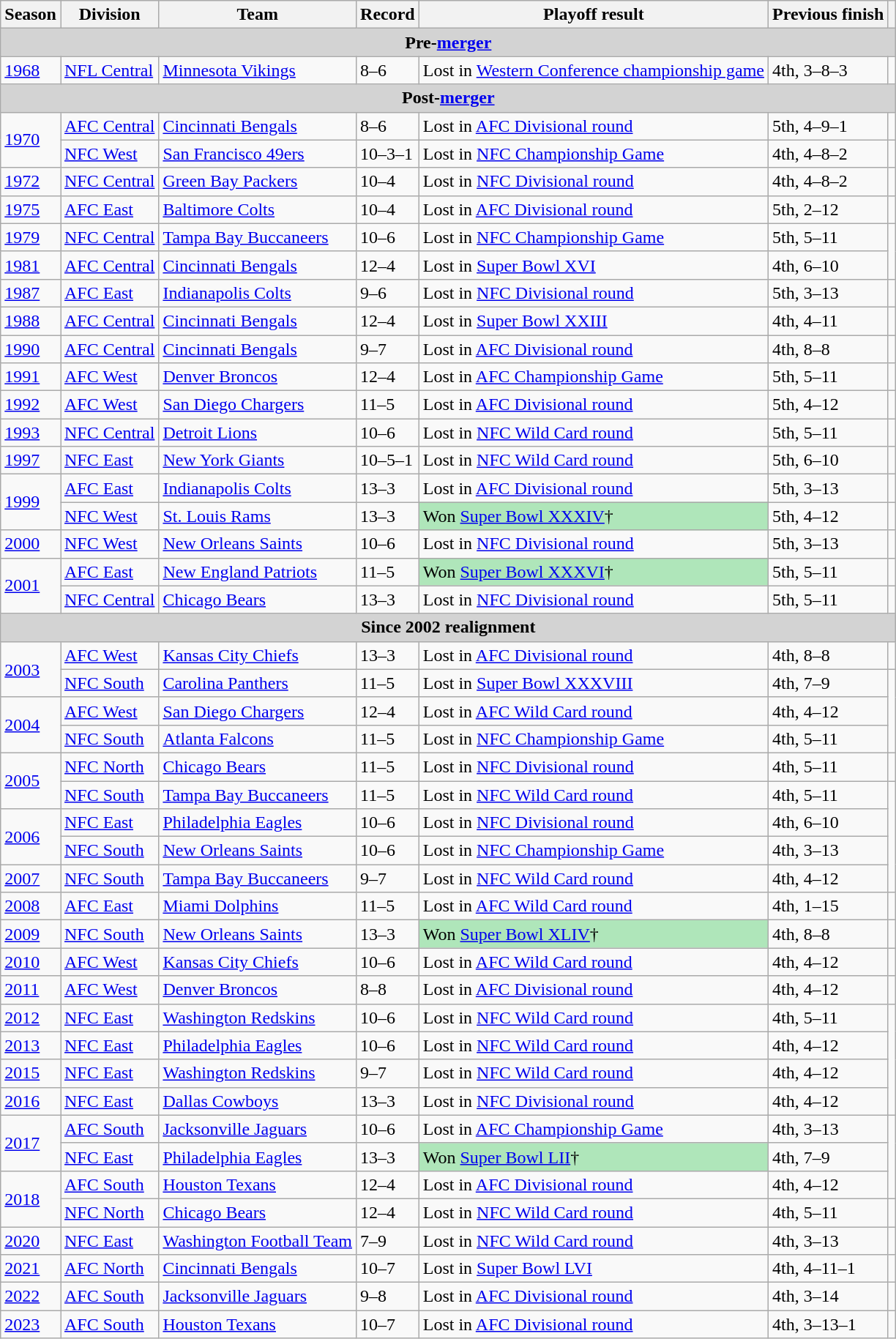<table class="wikitable sortable">
<tr>
<th>Season</th>
<th>Division</th>
<th>Team</th>
<th>Record</th>
<th>Playoff result</th>
<th>Previous finish</th>
<th></th>
</tr>
<tr class="sortbottom">
<td style="background:#D3D3D3;" align="center" colspan="7"><strong>Pre-<a href='#'>merger</a></strong></td>
</tr>
<tr>
<td><a href='#'>1968</a></td>
<td><a href='#'>NFL Central</a></td>
<td><a href='#'>Minnesota Vikings</a></td>
<td>8–6</td>
<td>Lost in <a href='#'>Western Conference championship game</a></td>
<td>4th, 3–8–3</td>
<td style="text-align:center"></td>
</tr>
<tr class="sortbottom">
<td style="background:#D3D3D3;" align="center" colspan="7"><strong>Post-<a href='#'>merger</a></strong></td>
</tr>
<tr>
<td rowspan="2"><a href='#'>1970</a></td>
<td><a href='#'>AFC Central</a></td>
<td><a href='#'>Cincinnati Bengals</a></td>
<td>8–6</td>
<td>Lost in <a href='#'>AFC Divisional round</a></td>
<td>5th, 4–9–1</td>
<td style="text-align:center"></td>
</tr>
<tr>
<td><a href='#'>NFC West</a></td>
<td><a href='#'>San Francisco 49ers</a></td>
<td>10–3–1</td>
<td>Lost in <a href='#'>NFC Championship Game</a></td>
<td>4th, 4–8–2</td>
<td style="text-align:center"></td>
</tr>
<tr>
<td><a href='#'>1972</a></td>
<td><a href='#'>NFC Central</a></td>
<td><a href='#'>Green Bay Packers</a></td>
<td>10–4</td>
<td>Lost in <a href='#'>NFC Divisional round</a></td>
<td>4th, 4–8–2</td>
<td style="text-align:center"></td>
</tr>
<tr>
<td><a href='#'>1975</a></td>
<td><a href='#'>AFC East</a></td>
<td><a href='#'>Baltimore Colts</a></td>
<td>10–4</td>
<td>Lost in <a href='#'>AFC Divisional round</a></td>
<td>5th, 2–12</td>
<td style="text-align:center"></td>
</tr>
<tr>
<td><a href='#'>1979</a></td>
<td><a href='#'>NFC Central</a></td>
<td><a href='#'>Tampa Bay Buccaneers</a></td>
<td>10–6</td>
<td>Lost in <a href='#'>NFC Championship Game</a></td>
<td>5th, 5–11</td>
<td style="text-align:center" rowspan="2"></td>
</tr>
<tr>
<td><a href='#'>1981</a></td>
<td><a href='#'>AFC Central</a></td>
<td><a href='#'>Cincinnati Bengals</a></td>
<td>12–4</td>
<td>Lost in <a href='#'>Super Bowl XVI</a></td>
<td>4th, 6–10</td>
</tr>
<tr>
<td><a href='#'>1987</a></td>
<td><a href='#'>AFC East</a></td>
<td><a href='#'>Indianapolis Colts</a></td>
<td>9–6</td>
<td>Lost in <a href='#'>NFC Divisional round</a></td>
<td>5th, 3–13</td>
<td style="text-align:center"></td>
</tr>
<tr>
<td><a href='#'>1988</a></td>
<td><a href='#'>AFC Central</a></td>
<td><a href='#'>Cincinnati Bengals</a></td>
<td>12–4</td>
<td>Lost in <a href='#'>Super Bowl XXIII</a></td>
<td>4th, 4–11</td>
<td style="text-align:center"></td>
</tr>
<tr>
<td><a href='#'>1990</a></td>
<td><a href='#'>AFC Central</a></td>
<td><a href='#'>Cincinnati Bengals</a></td>
<td>9–7</td>
<td>Lost in <a href='#'>AFC Divisional round</a></td>
<td>4th, 8–8</td>
<td style="text-align:center"></td>
</tr>
<tr>
<td><a href='#'>1991</a></td>
<td><a href='#'>AFC West</a></td>
<td><a href='#'>Denver Broncos</a></td>
<td>12–4</td>
<td>Lost in <a href='#'>AFC Championship Game</a></td>
<td>5th, 5–11</td>
<td style="text-align:center"></td>
</tr>
<tr>
<td><a href='#'>1992</a></td>
<td><a href='#'>AFC West</a></td>
<td><a href='#'>San Diego Chargers</a></td>
<td>11–5</td>
<td>Lost in <a href='#'>AFC Divisional round</a></td>
<td>5th, 4–12</td>
<td style="text-align:center"></td>
</tr>
<tr>
<td><a href='#'>1993</a></td>
<td><a href='#'>NFC Central</a></td>
<td><a href='#'>Detroit Lions</a></td>
<td>10–6</td>
<td>Lost in <a href='#'>NFC Wild Card round</a></td>
<td>5th, 5–11</td>
<td style="text-align:center"></td>
</tr>
<tr>
<td><a href='#'>1997</a></td>
<td><a href='#'>NFC East</a></td>
<td><a href='#'>New York Giants</a></td>
<td>10–5–1</td>
<td>Lost in <a href='#'>NFC Wild Card round</a></td>
<td>5th, 6–10</td>
<td style="text-align:center"></td>
</tr>
<tr>
<td rowspan="2"><a href='#'>1999</a></td>
<td><a href='#'>AFC East</a></td>
<td><a href='#'>Indianapolis Colts</a></td>
<td>13–3</td>
<td>Lost in <a href='#'>AFC Divisional round</a></td>
<td>5th, 3–13</td>
<td style="text-align:center"></td>
</tr>
<tr>
<td><a href='#'>NFC West</a></td>
<td><a href='#'>St. Louis Rams</a></td>
<td>13–3</td>
<td style="background:#afe6ba;">Won <a href='#'>Super Bowl XXXIV</a>†</td>
<td>5th, 4–12</td>
<td style="text-align:center"></td>
</tr>
<tr>
<td><a href='#'>2000</a></td>
<td><a href='#'>NFC West</a></td>
<td><a href='#'>New Orleans Saints</a></td>
<td>10–6</td>
<td>Lost in <a href='#'>NFC Divisional round</a></td>
<td>5th, 3–13</td>
<td style="text-align:center"></td>
</tr>
<tr>
<td rowspan="2"><a href='#'>2001</a></td>
<td><a href='#'>AFC East</a></td>
<td><a href='#'>New England Patriots</a></td>
<td>11–5</td>
<td style="background:#afe6ba;">Won <a href='#'>Super Bowl XXXVI</a>†</td>
<td>5th, 5–11</td>
<td style="text-align:center"></td>
</tr>
<tr>
<td><a href='#'>NFC Central</a></td>
<td><a href='#'>Chicago Bears</a></td>
<td>13–3</td>
<td>Lost in <a href='#'>NFC Divisional round</a></td>
<td>5th, 5–11</td>
<td style="text-align:center"></td>
</tr>
<tr class="sortbottom">
<td style="background:#D3D3D3;" align="center" colspan="7"><strong>Since 2002 realignment</strong></td>
</tr>
<tr>
<td rowspan="2"><a href='#'>2003</a></td>
<td><a href='#'>AFC West</a></td>
<td><a href='#'>Kansas City Chiefs</a></td>
<td>13–3</td>
<td>Lost in <a href='#'>AFC Divisional round</a></td>
<td>4th, 8–8</td>
<td style="text-align:center"></td>
</tr>
<tr>
<td><a href='#'>NFC South</a></td>
<td><a href='#'>Carolina Panthers</a></td>
<td>11–5</td>
<td>Lost in <a href='#'>Super Bowl XXXVIII</a></td>
<td>4th, 7–9</td>
<td style="text-align:center" rowspan="3"></td>
</tr>
<tr>
<td rowspan="2"><a href='#'>2004</a></td>
<td><a href='#'>AFC West</a></td>
<td><a href='#'>San Diego Chargers</a></td>
<td>12–4</td>
<td>Lost in <a href='#'>AFC Wild Card round</a></td>
<td>4th, 4–12</td>
</tr>
<tr>
<td><a href='#'>NFC South</a></td>
<td><a href='#'>Atlanta Falcons</a></td>
<td>11–5</td>
<td>Lost in <a href='#'>NFC Championship Game</a></td>
<td>4th, 5–11</td>
</tr>
<tr>
<td rowspan="2"><a href='#'>2005</a></td>
<td><a href='#'>NFC North</a></td>
<td><a href='#'>Chicago Bears</a></td>
<td>11–5</td>
<td>Lost in <a href='#'>NFC Divisional round</a></td>
<td>4th, 5–11</td>
<td style="text-align:center"></td>
</tr>
<tr>
<td><a href='#'>NFC South</a></td>
<td><a href='#'>Tampa Bay Buccaneers</a></td>
<td>11–5</td>
<td>Lost in <a href='#'>NFC Wild Card round</a></td>
<td>4th, 5–11</td>
<td style="text-align:center" rowspan="4"></td>
</tr>
<tr>
<td rowspan="2"><a href='#'>2006</a></td>
<td><a href='#'>NFC East</a></td>
<td><a href='#'>Philadelphia Eagles</a></td>
<td>10–6</td>
<td>Lost in <a href='#'>NFC Divisional round</a></td>
<td>4th, 6–10</td>
</tr>
<tr>
<td><a href='#'>NFC South</a></td>
<td><a href='#'>New Orleans Saints</a></td>
<td>10–6</td>
<td>Lost in <a href='#'>NFC Championship Game</a></td>
<td>4th, 3–13</td>
</tr>
<tr>
<td><a href='#'>2007</a></td>
<td><a href='#'>NFC South</a></td>
<td><a href='#'>Tampa Bay Buccaneers</a></td>
<td>9–7</td>
<td>Lost in <a href='#'>NFC Wild Card round</a></td>
<td>4th, 4–12</td>
</tr>
<tr>
<td><a href='#'>2008</a></td>
<td><a href='#'>AFC East</a></td>
<td><a href='#'>Miami Dolphins</a></td>
<td>11–5</td>
<td>Lost in <a href='#'>AFC Wild Card round</a></td>
<td>4th, 1–15</td>
<td style="text-align:center"></td>
</tr>
<tr>
<td><a href='#'>2009</a></td>
<td><a href='#'>NFC South</a></td>
<td><a href='#'>New Orleans Saints</a></td>
<td>13–3</td>
<td style="background:#afe6ba;">Won <a href='#'>Super Bowl XLIV</a>†</td>
<td>4th, 8–8</td>
<td style="text-align:center"></td>
</tr>
<tr>
<td><a href='#'>2010</a></td>
<td><a href='#'>AFC West</a></td>
<td><a href='#'>Kansas City Chiefs</a></td>
<td>10–6</td>
<td>Lost in <a href='#'>AFC Wild Card round</a></td>
<td>4th, 4–12</td>
<td style="text-align:center"></td>
</tr>
<tr>
<td><a href='#'>2011</a></td>
<td><a href='#'>AFC West</a></td>
<td><a href='#'>Denver Broncos</a></td>
<td>8–8</td>
<td>Lost in <a href='#'>AFC Divisional round</a></td>
<td>4th, 4–12</td>
<td style="text-align:center"></td>
</tr>
<tr>
<td><a href='#'>2012</a></td>
<td><a href='#'>NFC East</a></td>
<td><a href='#'>Washington Redskins</a></td>
<td>10–6</td>
<td>Lost in <a href='#'>NFC Wild Card round</a></td>
<td>4th, 5–11</td>
<td style="text-align:center" rowspan="4"></td>
</tr>
<tr>
<td><a href='#'>2013</a></td>
<td><a href='#'>NFC East</a></td>
<td><a href='#'>Philadelphia Eagles</a></td>
<td>10–6</td>
<td>Lost in <a href='#'>NFC Wild Card round</a></td>
<td>4th, 4–12</td>
</tr>
<tr>
<td><a href='#'>2015</a></td>
<td><a href='#'>NFC East</a></td>
<td><a href='#'>Washington Redskins</a></td>
<td>9–7</td>
<td>Lost in <a href='#'>NFC Wild Card round</a></td>
<td>4th, 4–12</td>
</tr>
<tr>
<td><a href='#'>2016</a></td>
<td><a href='#'>NFC East</a></td>
<td><a href='#'>Dallas Cowboys</a></td>
<td>13–3</td>
<td>Lost in <a href='#'>NFC Divisional round</a></td>
<td>4th, 4–12</td>
</tr>
<tr>
<td rowspan="2"><a href='#'>2017</a></td>
<td><a href='#'>AFC South</a></td>
<td><a href='#'>Jacksonville Jaguars</a></td>
<td>10–6</td>
<td>Lost in <a href='#'>AFC Championship Game</a></td>
<td>4th, 3–13</td>
<td style="text-align:center" rowspan="3"></td>
</tr>
<tr>
<td><a href='#'>NFC East</a></td>
<td><a href='#'>Philadelphia Eagles</a></td>
<td>13–3</td>
<td style="background:#afe6ba;">Won <a href='#'>Super Bowl LII</a>†</td>
<td>4th, 7–9</td>
</tr>
<tr>
<td rowspan="2"><a href='#'>2018</a></td>
<td><a href='#'>AFC South</a></td>
<td><a href='#'>Houston Texans</a></td>
<td>12–4</td>
<td>Lost in <a href='#'>AFC Divisional round</a></td>
<td>4th, 4–12</td>
</tr>
<tr>
<td><a href='#'>NFC North</a></td>
<td><a href='#'>Chicago Bears</a></td>
<td>12–4</td>
<td>Lost in <a href='#'>NFC Wild Card round</a></td>
<td>4th, 5–11</td>
<td style="text-align:center"></td>
</tr>
<tr>
<td><a href='#'>2020</a></td>
<td><a href='#'>NFC East</a></td>
<td><a href='#'>Washington Football Team</a></td>
<td>7–9</td>
<td>Lost in <a href='#'>NFC Wild Card round</a></td>
<td>4th, 3–13</td>
<td style="text-align:center"></td>
</tr>
<tr>
<td><a href='#'>2021</a></td>
<td><a href='#'>AFC North</a></td>
<td><a href='#'>Cincinnati Bengals</a></td>
<td>10–7</td>
<td>Lost in <a href='#'>Super Bowl LVI</a></td>
<td>4th, 4–11–1</td>
<td style="text-align:center"></td>
</tr>
<tr>
<td><a href='#'>2022</a></td>
<td><a href='#'>AFC South</a></td>
<td><a href='#'>Jacksonville Jaguars</a></td>
<td>9–8</td>
<td>Lost in <a href='#'>AFC Divisional round</a></td>
<td>4th, 3–14</td>
<td style="text-align:center"></td>
</tr>
<tr>
<td><a href='#'>2023</a></td>
<td><a href='#'>AFC South</a></td>
<td><a href='#'>Houston Texans</a></td>
<td>10–7</td>
<td>Lost in <a href='#'>AFC Divisional round</a></td>
<td>4th, 3–13–1</td>
<td style="text-align:center"></td>
</tr>
</table>
